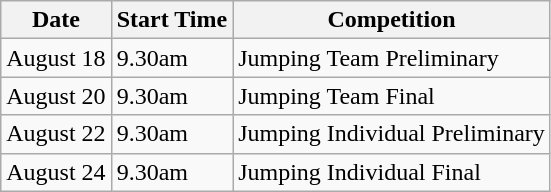<table class="wikitable">
<tr>
<th>Date</th>
<th>Start Time</th>
<th>Competition</th>
</tr>
<tr>
<td>August 18</td>
<td>9.30am</td>
<td>Jumping Team Preliminary</td>
</tr>
<tr>
<td>August 20</td>
<td>9.30am</td>
<td>Jumping Team Final</td>
</tr>
<tr>
<td>August 22</td>
<td>9.30am</td>
<td>Jumping Individual Preliminary</td>
</tr>
<tr>
<td>August 24</td>
<td>9.30am</td>
<td>Jumping Individual Final</td>
</tr>
</table>
